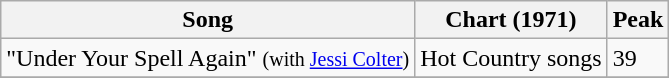<table class="wikitable">
<tr>
<th>Song</th>
<th>Chart (1971)</th>
<th>Peak</th>
</tr>
<tr>
<td>"Under Your Spell Again" <small>(with <a href='#'>Jessi Colter</a>)</small></td>
<td>Hot Country songs</td>
<td>39</td>
</tr>
<tr>
</tr>
</table>
